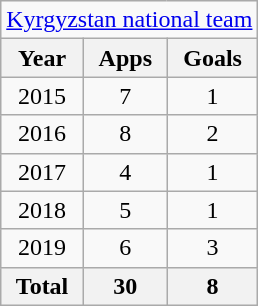<table class="wikitable" style="text-align:center">
<tr>
<td colspan="3"><a href='#'>Kyrgyzstan national team</a></td>
</tr>
<tr>
<th>Year</th>
<th>Apps</th>
<th>Goals</th>
</tr>
<tr>
<td>2015</td>
<td>7</td>
<td>1</td>
</tr>
<tr>
<td>2016</td>
<td>8</td>
<td>2</td>
</tr>
<tr>
<td>2017</td>
<td>4</td>
<td>1</td>
</tr>
<tr>
<td>2018</td>
<td>5</td>
<td>1</td>
</tr>
<tr>
<td>2019</td>
<td>6</td>
<td>3</td>
</tr>
<tr>
<th>Total</th>
<th>30</th>
<th>8</th>
</tr>
</table>
